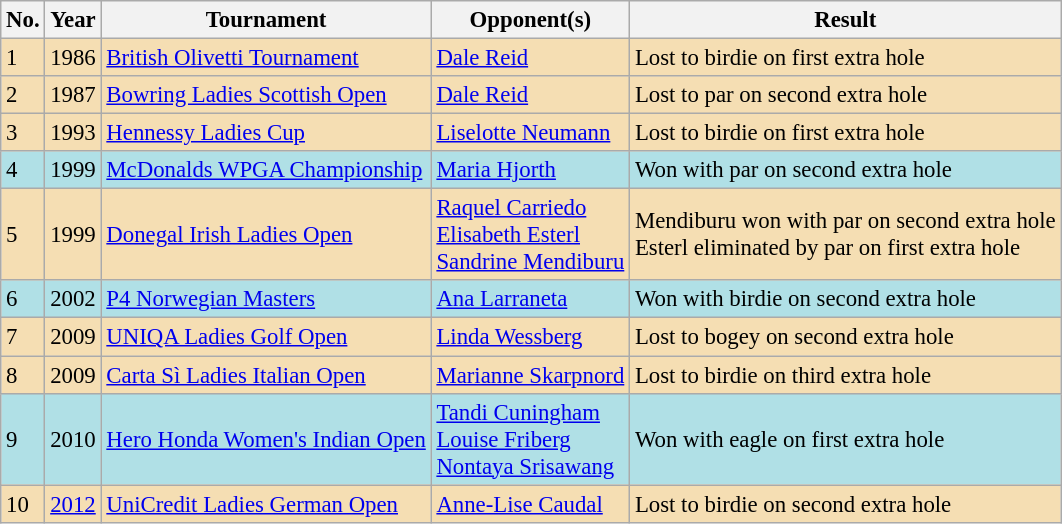<table class="wikitable" style="font-size:95%;">
<tr>
<th>No.</th>
<th>Year</th>
<th>Tournament</th>
<th>Opponent(s)</th>
<th>Result</th>
</tr>
<tr style="background:#F5DEB3;">
<td>1</td>
<td>1986</td>
<td><a href='#'>British Olivetti Tournament</a></td>
<td> <a href='#'>Dale Reid</a></td>
<td>Lost to birdie on first extra hole</td>
</tr>
<tr style="background:#F5DEB3;">
<td>2</td>
<td>1987</td>
<td><a href='#'>Bowring Ladies Scottish Open</a></td>
<td> <a href='#'>Dale Reid</a></td>
<td>Lost to par on second extra hole</td>
</tr>
<tr style="background:#F5DEB3;">
<td>3</td>
<td>1993</td>
<td><a href='#'>Hennessy Ladies Cup</a></td>
<td> <a href='#'>Liselotte Neumann</a></td>
<td>Lost to birdie on first extra hole</td>
</tr>
<tr style="background:#B0E0E6;">
<td>4</td>
<td>1999</td>
<td><a href='#'>McDonalds WPGA Championship</a></td>
<td> <a href='#'>Maria Hjorth</a></td>
<td>Won with par on second extra hole</td>
</tr>
<tr style="background:#F5DEB3;">
<td>5</td>
<td>1999</td>
<td><a href='#'>Donegal Irish Ladies Open</a></td>
<td> <a href='#'>Raquel Carriedo</a><br> <a href='#'>Elisabeth Esterl</a><br> <a href='#'>Sandrine Mendiburu</a></td>
<td>Mendiburu won with par on second extra hole<br>Esterl eliminated by par on first extra hole</td>
</tr>
<tr style="background:#B0E0E6;">
<td>6</td>
<td>2002</td>
<td><a href='#'>P4 Norwegian Masters</a></td>
<td> <a href='#'>Ana Larraneta</a></td>
<td>Won with birdie on second extra hole</td>
</tr>
<tr style="background:#F5DEB3;">
<td>7</td>
<td>2009</td>
<td><a href='#'>UNIQA Ladies Golf Open</a></td>
<td> <a href='#'>Linda Wessberg</a></td>
<td>Lost to bogey on second extra hole</td>
</tr>
<tr style="background:#F5DEB3;">
<td>8</td>
<td>2009</td>
<td><a href='#'>Carta Sì Ladies Italian Open</a></td>
<td> <a href='#'>Marianne Skarpnord</a></td>
<td>Lost to birdie on third extra hole</td>
</tr>
<tr style="background:#B0E0E6;">
<td>9</td>
<td>2010</td>
<td><a href='#'>Hero Honda Women's Indian Open</a></td>
<td> <a href='#'>Tandi Cuningham</a><br> <a href='#'>Louise Friberg</a><br> <a href='#'>Nontaya Srisawang</a></td>
<td>Won with eagle on first extra hole</td>
</tr>
<tr style="background:#F5DEB3;">
<td>10</td>
<td><a href='#'>2012</a></td>
<td><a href='#'>UniCredit Ladies German Open</a></td>
<td> <a href='#'>Anne-Lise Caudal</a></td>
<td>Lost to birdie on second extra hole</td>
</tr>
</table>
